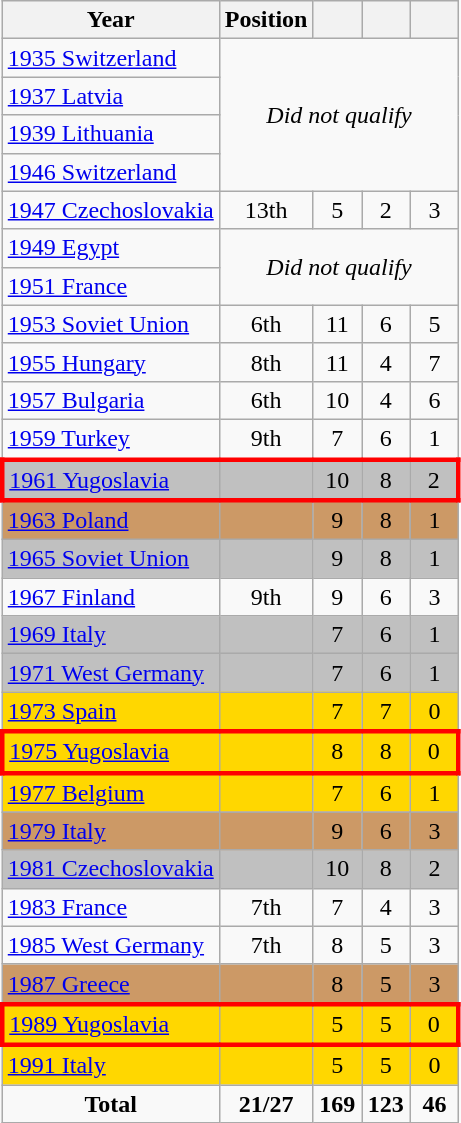<table class="wikitable" style="text-align: center;">
<tr>
<th>Year</th>
<th>Position</th>
<th width=25px></th>
<th width=25px></th>
<th width=25px></th>
</tr>
<tr>
<td style="text-align: left; "> <a href='#'>1935 Switzerland</a></td>
<td rowspan=4 colspan=4><em>Did not qualify</em></td>
</tr>
<tr>
<td style="text-align: left; "> <a href='#'>1937 Latvia</a></td>
</tr>
<tr>
<td style="text-align: left; "> <a href='#'>1939 Lithuania</a></td>
</tr>
<tr>
<td style="text-align: left; "> <a href='#'>1946 Switzerland</a></td>
</tr>
<tr>
<td style="text-align: left; "> <a href='#'>1947 Czechoslovakia</a></td>
<td>13th</td>
<td>5</td>
<td>2</td>
<td>3</td>
</tr>
<tr>
<td style="text-align: left; "> <a href='#'>1949 Egypt</a></td>
<td rowspan=2 colspan=4><em>Did not qualify</em></td>
</tr>
<tr>
<td style="text-align: left; "> <a href='#'>1951 France</a></td>
</tr>
<tr>
<td style="text-align: left; "> <a href='#'>1953 Soviet Union</a></td>
<td>6th</td>
<td>11</td>
<td>6</td>
<td>5</td>
</tr>
<tr>
<td style="text-align: left; "> <a href='#'>1955 Hungary</a></td>
<td>8th</td>
<td>11</td>
<td>4</td>
<td>7</td>
</tr>
<tr>
<td style="text-align: left; "> <a href='#'>1957 Bulgaria</a></td>
<td>6th</td>
<td>10</td>
<td>4</td>
<td>6</td>
</tr>
<tr>
<td style="text-align: left; "> <a href='#'>1959 Turkey</a></td>
<td>9th</td>
<td>7</td>
<td>6</td>
<td>1</td>
</tr>
<tr bgcolor=silver style="border: 3px solid red">
<td style="text-align: left; "> <a href='#'>1961 Yugoslavia</a></td>
<td></td>
<td>10</td>
<td>8</td>
<td>2</td>
</tr>
<tr style="background:#c96;">
<td style="text-align: left; "> <a href='#'>1963 Poland</a></td>
<td></td>
<td>9</td>
<td>8</td>
<td>1</td>
</tr>
<tr bgcolor=silver>
<td style="text-align: left; "> <a href='#'>1965 Soviet Union</a></td>
<td></td>
<td>9</td>
<td>8</td>
<td>1</td>
</tr>
<tr>
<td style="text-align: left; "> <a href='#'>1967 Finland</a></td>
<td>9th</td>
<td>9</td>
<td>6</td>
<td>3</td>
</tr>
<tr bgcolor=silver>
<td style="text-align: left; "> <a href='#'>1969 Italy</a></td>
<td></td>
<td>7</td>
<td>6</td>
<td>1</td>
</tr>
<tr bgcolor=silver>
<td style="text-align: left; "> <a href='#'>1971 West Germany</a></td>
<td></td>
<td>7</td>
<td>6</td>
<td>1</td>
</tr>
<tr bgcolor=gold>
<td style="text-align: left; "> <a href='#'>1973 Spain</a></td>
<td></td>
<td>7</td>
<td>7</td>
<td>0</td>
</tr>
<tr bgcolor=gold style="border: 3px solid red">
<td style="text-align: left; "> <a href='#'>1975 Yugoslavia</a></td>
<td></td>
<td>8</td>
<td>8</td>
<td>0</td>
</tr>
<tr bgcolor=gold>
<td style="text-align: left; "> <a href='#'>1977 Belgium</a></td>
<td></td>
<td>7</td>
<td>6</td>
<td>1</td>
</tr>
<tr style="background:#c96;">
<td style="text-align: left; "> <a href='#'>1979 Italy</a></td>
<td></td>
<td>9</td>
<td>6</td>
<td>3</td>
</tr>
<tr bgcolor=silver>
<td style="text-align: left; "> <a href='#'>1981 Czechoslovakia</a></td>
<td></td>
<td>10</td>
<td>8</td>
<td>2</td>
</tr>
<tr>
<td style="text-align: left; "> <a href='#'>1983 France</a></td>
<td>7th</td>
<td>7</td>
<td>4</td>
<td>3</td>
</tr>
<tr>
<td style="text-align: left; "> <a href='#'>1985 West Germany</a></td>
<td>7th</td>
<td>8</td>
<td>5</td>
<td>3</td>
</tr>
<tr style="background:#c96;">
<td style="text-align: left; "> <a href='#'>1987 Greece</a></td>
<td></td>
<td>8</td>
<td>5</td>
<td>3</td>
</tr>
<tr bgcolor=gold style="border: 3px solid red">
<td style="text-align: left;"> <a href='#'>1989 Yugoslavia</a></td>
<td></td>
<td>5</td>
<td>5</td>
<td>0</td>
</tr>
<tr bgcolor=gold>
<td style="text-align: left;"> <a href='#'>1991 Italy</a></td>
<td></td>
<td>5</td>
<td>5</td>
<td>0</td>
</tr>
<tr>
<td><strong>Total</strong></td>
<td><strong>21/27</strong></td>
<td><strong>169</strong></td>
<td><strong>123</strong></td>
<td><strong>46</strong></td>
</tr>
</table>
